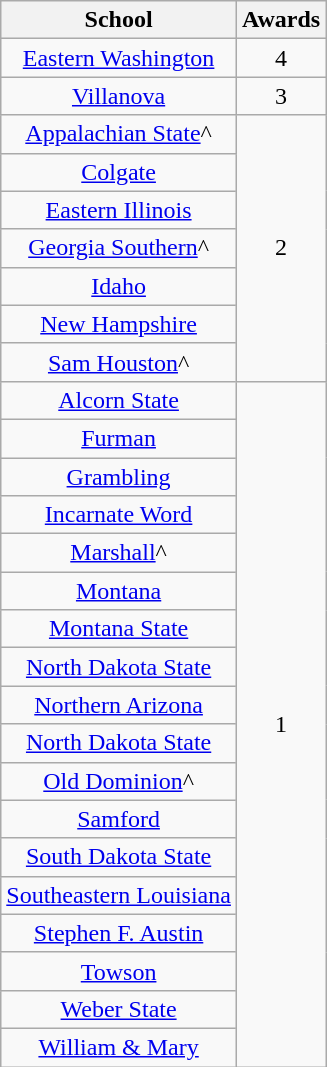<table class="wikitable sortable" style="text-align:center;" width="auto">
<tr>
<th>School</th>
<th>Awards</th>
</tr>
<tr>
<td><a href='#'>Eastern Washington</a></td>
<td rowspan="1">4</td>
</tr>
<tr>
<td><a href='#'>Villanova</a></td>
<td rowspan="1">3</td>
</tr>
<tr>
<td><a href='#'>Appalachian State</a>^</td>
<td rowspan="7">2</td>
</tr>
<tr>
<td><a href='#'>Colgate</a></td>
</tr>
<tr>
<td><a href='#'>Eastern Illinois</a></td>
</tr>
<tr>
<td><a href='#'>Georgia Southern</a>^</td>
</tr>
<tr>
<td><a href='#'>Idaho</a></td>
</tr>
<tr>
<td><a href='#'>New Hampshire</a></td>
</tr>
<tr>
<td><a href='#'>Sam Houston</a>^</td>
</tr>
<tr>
<td><a href='#'>Alcorn State</a></td>
<td rowspan="18">1</td>
</tr>
<tr>
<td><a href='#'>Furman</a></td>
</tr>
<tr>
<td><a href='#'>Grambling</a></td>
</tr>
<tr>
<td><a href='#'>Incarnate Word</a></td>
</tr>
<tr>
<td><a href='#'>Marshall</a>^</td>
</tr>
<tr>
<td><a href='#'>Montana</a></td>
</tr>
<tr>
<td><a href='#'>Montana State</a></td>
</tr>
<tr>
<td><a href='#'>North Dakota State</a></td>
</tr>
<tr>
<td><a href='#'>Northern Arizona</a></td>
</tr>
<tr>
<td><a href='#'>North Dakota State</a></td>
</tr>
<tr>
<td><a href='#'>Old Dominion</a>^</td>
</tr>
<tr>
<td><a href='#'>Samford</a></td>
</tr>
<tr>
<td><a href='#'>South Dakota State</a></td>
</tr>
<tr>
<td><a href='#'>Southeastern Louisiana</a></td>
</tr>
<tr>
<td><a href='#'>Stephen F. Austin</a></td>
</tr>
<tr>
<td><a href='#'>Towson</a></td>
</tr>
<tr>
<td><a href='#'>Weber State</a></td>
</tr>
<tr>
<td><a href='#'>William & Mary</a></td>
</tr>
</table>
